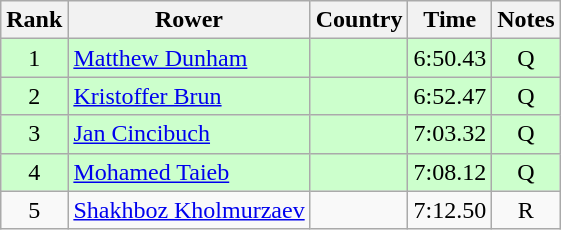<table class="wikitable" style="text-align:center">
<tr>
<th>Rank</th>
<th>Rower</th>
<th>Country</th>
<th>Time</th>
<th>Notes</th>
</tr>
<tr bgcolor=ccffcc>
<td>1</td>
<td align="left"><a href='#'>Matthew Dunham</a></td>
<td align="left"></td>
<td>6:50.43</td>
<td>Q</td>
</tr>
<tr bgcolor=ccffcc>
<td>2</td>
<td align="left"><a href='#'>Kristoffer Brun</a></td>
<td align="left"></td>
<td>6:52.47</td>
<td>Q</td>
</tr>
<tr bgcolor=ccffcc>
<td>3</td>
<td align="left"><a href='#'>Jan Cincibuch</a></td>
<td align="left"></td>
<td>7:03.32</td>
<td>Q</td>
</tr>
<tr bgcolor=ccffcc>
<td>4</td>
<td align="left"><a href='#'>Mohamed Taieb</a></td>
<td align="left"></td>
<td>7:08.12</td>
<td>Q</td>
</tr>
<tr>
<td>5</td>
<td align="left"><a href='#'>Shakhboz Kholmurzaev</a></td>
<td align="left"></td>
<td>7:12.50</td>
<td>R</td>
</tr>
</table>
